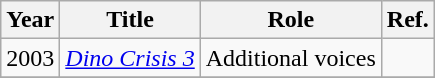<table class="wikitable sortable">
<tr>
<th>Year</th>
<th>Title</th>
<th>Role</th>
<th class="unsortable">Ref.</th>
</tr>
<tr>
<td>2003</td>
<td><em><a href='#'>Dino Crisis 3</a></em></td>
<td>Additional voices</td>
<td align="center"></td>
</tr>
<tr>
</tr>
</table>
